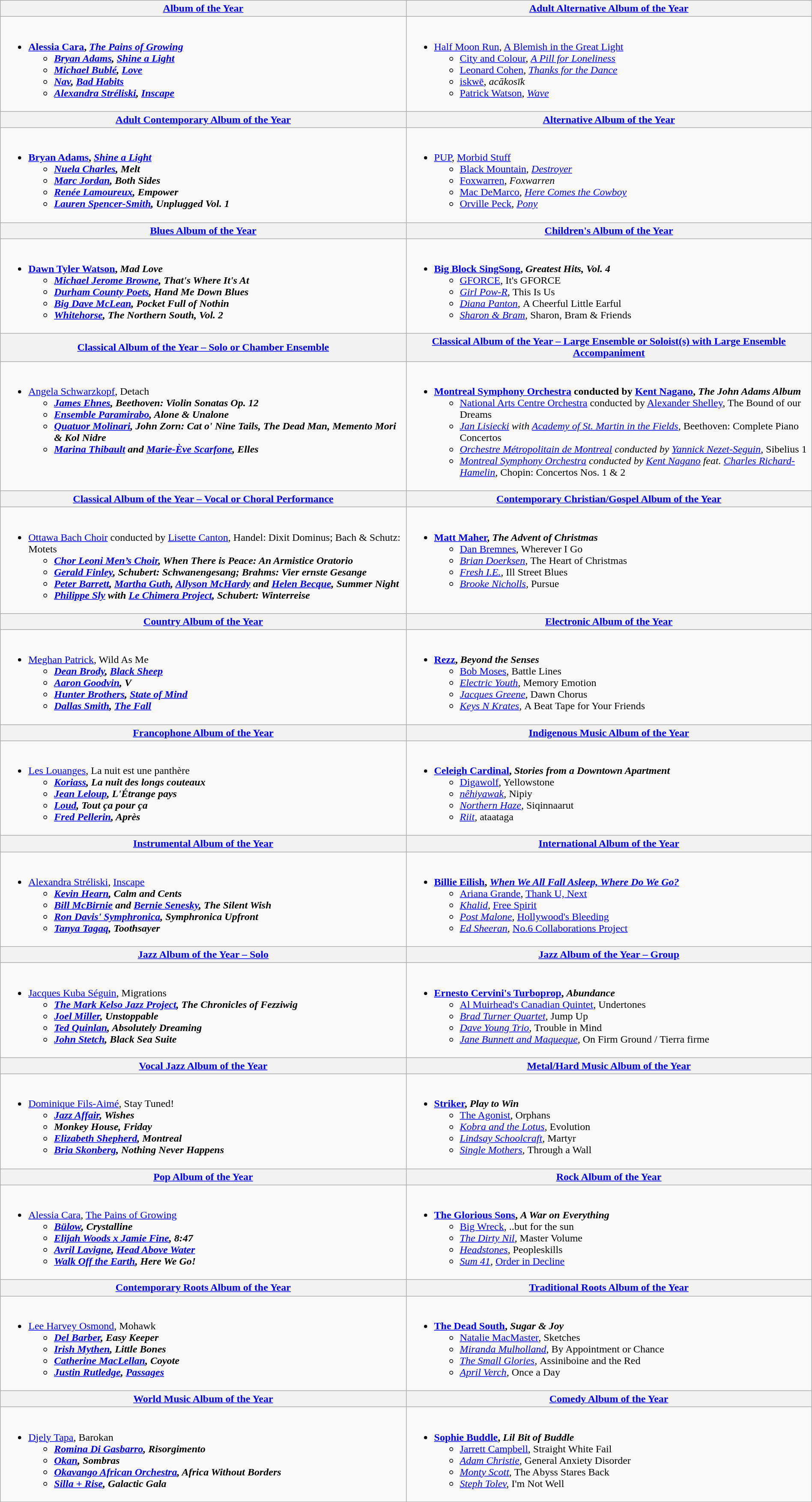<table class=wikitable style="width:100%">
<tr>
<th style="width:50%"><a href='#'>Album of the Year</a></th>
<th style="width:50%"><a href='#'>Adult Alternative Album of the Year</a></th>
</tr>
<tr>
<td valign="top"><br><ul><li> <strong><a href='#'>Alessia Cara</a>, <em><a href='#'>The Pains of Growing</a><strong><em><ul><li><a href='#'>Bryan Adams</a>, </em><a href='#'>Shine a Light</a><em></li><li><a href='#'>Michael Bublé</a>, </em><a href='#'>Love</a><em></li><li><a href='#'>Nav</a>, </em><a href='#'>Bad Habits</a><em></li><li><a href='#'>Alexandra Stréliski</a>, </em><a href='#'>Inscape</a><em></li></ul></li></ul></td>
<td valign="top"><br><ul><li> </strong><a href='#'>Half Moon Run</a>, </em><a href='#'>A Blemish in the Great Light</a></em></strong><ul><li><a href='#'>City and Colour</a>, <em><a href='#'>A Pill for Loneliness</a></em></li><li><a href='#'>Leonard Cohen</a>, <em><a href='#'>Thanks for the Dance</a></em></li><li><a href='#'>iskwē</a>, <em>acākosīk</em></li><li><a href='#'>Patrick Watson</a>, <em><a href='#'>Wave</a></em></li></ul></li></ul></td>
</tr>
<tr>
<th style="width:50%"><a href='#'>Adult Contemporary Album of the Year</a></th>
<th style="width:50%"><a href='#'>Alternative Album of the Year</a></th>
</tr>
<tr>
<td valign="top"><br><ul><li> <strong><a href='#'>Bryan Adams</a>, <em><a href='#'>Shine a Light</a><strong><em><ul><li><a href='#'>Nuela Charles</a>, </em>Melt<em></li><li><a href='#'>Marc Jordan</a>, </em>Both Sides<em></li><li><a href='#'>Renée Lamoureux</a>, </em>Empower<em></li><li><a href='#'>Lauren Spencer-Smith</a>, </em>Unplugged Vol. 1<em></li></ul></li></ul></td>
<td valign="top"><br><ul><li> </strong><a href='#'>PUP</a>, </em><a href='#'>Morbid Stuff</a></em></strong><ul><li><a href='#'>Black Mountain</a>, <em><a href='#'>Destroyer</a></em></li><li><a href='#'>Foxwarren</a>, <em>Foxwarren</em></li><li><a href='#'>Mac DeMarco</a>, <em><a href='#'>Here Comes the Cowboy</a></em></li><li><a href='#'>Orville Peck</a>, <em><a href='#'>Pony</a></em></li></ul></li></ul></td>
</tr>
<tr>
<th style="width:50%"><a href='#'>Blues Album of the Year</a></th>
<th style="width:50%"><a href='#'>Children's Album of the Year</a></th>
</tr>
<tr>
<td valign="top"><br><ul><li> <strong><a href='#'>Dawn Tyler Watson</a>, <em>Mad Love<strong><em><ul><li><a href='#'>Michael Jerome Browne</a>, </em>That's Where It's At<em></li><li><a href='#'>Durham County Poets</a>, </em>Hand Me Down Blues<em></li><li><a href='#'>Big Dave McLean</a>, </em>Pocket Full of Nothin</strong></li><li><a href='#'>Whitehorse</a>, <em>The Northern South, Vol. 2</em></li></ul></li></ul></td>
<td valign="top"><br><ul><li> <strong><a href='#'>Big Block SingSong</a>, <em>Greatest Hits, Vol. 4</em></strong><ul><li><a href='#'>GFORCE</a>, </em>It's GFORCE<em></li><li><a href='#'>Girl Pow-R</a>, </em>This Is Us<em></li><li><a href='#'>Diana Panton</a>, </em>A Cheerful Little Earful<em></li><li><a href='#'>Sharon & Bram</a>, </em>Sharon, Bram & Friends<em></li></ul></li></ul></td>
</tr>
<tr>
<th style="width:50%"><a href='#'>Classical Album of the Year – Solo or Chamber Ensemble</a></th>
<th style="width:50%"><a href='#'>Classical Album of the Year – Large Ensemble or Soloist(s) with Large Ensemble Accompaniment</a></th>
</tr>
<tr>
<td valign="top"><br><ul><li> </strong><a href='#'>Angela Schwarzkopf</a>, </em>Detach<strong><em><ul><li><a href='#'>James Ehnes</a>, <em>Beethoven: Violin Sonatas Op. 12</em></li><li><a href='#'>Ensemble Paramirabo</a>, <em>Alone & Unalone</em></li><li><a href='#'>Quatuor Molinari</a>, <em>John Zorn: Cat o' Nine Tails, The Dead Man, Memento Mori & Kol Nidre</em></li><li><a href='#'>Marina Thibault</a> and <a href='#'>Marie-Ève Scarfone</a>, <em>Elles</em></li></ul></li></ul></td>
<td valign="top"><br><ul><li> <strong><a href='#'>Montreal Symphony Orchestra</a> conducted by <a href='#'>Kent Nagano</a>, <em>The John Adams Album</em></strong><ul><li><a href='#'>National Arts Centre Orchestra</a> conducted by <a href='#'>Alexander Shelley</a>, </em>The Bound of our Dreams<em></li><li><a href='#'>Jan Lisiecki</a> with <a href='#'>Academy of St. Martin in the Fields</a>, </em>Beethoven: Complete Piano Concertos<em></li><li><a href='#'>Orchestre Métropolitain de Montreal</a> conducted by <a href='#'>Yannick Nezet-Seguin</a>, </em>Sibelius 1<em></li><li><a href='#'>Montreal Symphony Orchestra</a> conducted by <a href='#'>Kent Nagano</a> feat. <a href='#'>Charles Richard-Hamelin</a>, </em>Chopin: Concertos Nos. 1 & 2<em></li></ul></li></ul></td>
</tr>
<tr>
<th style="width:50%"><a href='#'>Classical Album of the Year – Vocal or Choral Performance</a></th>
<th style="width:50%"><a href='#'>Contemporary Christian/Gospel Album of the Year</a></th>
</tr>
<tr>
<td valign="top"><br><ul><li> </strong><a href='#'>Ottawa Bach Choir</a> conducted by <a href='#'>Lisette Canton</a>, </em>Handel: Dixit Dominus; Bach & Schutz: Motets<strong><em><ul><li><a href='#'>Chor Leoni Men’s Choir</a>, <em>When There is Peace: An Armistice Oratorio</em></li><li><a href='#'>Gerald Finley</a>, <em>Schubert: Schwanengesang; Brahms: Vier ernste Gesange</em></li><li><a href='#'>Peter Barrett</a>, <a href='#'>Martha Guth</a>, <a href='#'>Allyson McHardy</a> and <a href='#'>Helen Becque</a>, <em>Summer Night</em></li><li><a href='#'>Philippe Sly</a> with <a href='#'>Le Chimera Project</a>, <em>Schubert: Winterreise</em></li></ul></li></ul></td>
<td valign="top"><br><ul><li> <strong><a href='#'>Matt Maher</a>, <em>The Advent of Christmas</em></strong><ul><li><a href='#'>Dan Bremnes</a>, </em>Wherever I Go<em></li><li><a href='#'>Brian Doerksen</a>, </em>The Heart of Christmas<em></li><li><a href='#'>Fresh I.E.</a>, </em>Ill Street Blues<em></li><li><a href='#'>Brooke Nicholls</a>, </em>Pursue<em></li></ul></li></ul></td>
</tr>
<tr>
<th style="width:50%"><a href='#'>Country Album of the Year</a></th>
<th style="width:50%"><a href='#'>Electronic Album of the Year</a></th>
</tr>
<tr>
<td valign="top"><br><ul><li> </strong><a href='#'>Meghan Patrick</a>, </em>Wild As Me<strong><em><ul><li><a href='#'>Dean Brody</a>, <em><a href='#'>Black Sheep</a></em></li><li><a href='#'>Aaron Goodvin</a>, <em>V</em></li><li><a href='#'>Hunter Brothers</a>, <em><a href='#'>State of Mind</a></em></li><li><a href='#'>Dallas Smith</a>, <em><a href='#'>The Fall</a></em></li></ul></li></ul></td>
<td valign="top"><br><ul><li> <strong><a href='#'>Rezz</a>, <em>Beyond the Senses</em></strong><ul><li><a href='#'>Bob Moses</a>, </em>Battle Lines<em></li><li><a href='#'>Electric Youth</a>, </em>Memory Emotion<em></li><li><a href='#'>Jacques Greene</a>, </em>Dawn Chorus<em></li><li><a href='#'>Keys N Krates</a>, </em>A Beat Tape for Your Friends<em></li></ul></li></ul></td>
</tr>
<tr>
<th style="width:50%"><a href='#'>Francophone Album of the Year</a></th>
<th style="width:50%"><a href='#'>Indigenous Music Album of the Year</a></th>
</tr>
<tr>
<td valign="top"><br><ul><li> </strong><a href='#'>Les Louanges</a>, </em>La nuit est une panthère<strong><em><ul><li><a href='#'>Koriass</a>, <em>La nuit des longs couteaux</em></li><li><a href='#'>Jean Leloup</a>, <em>L'Étrange pays</em></li><li><a href='#'>Loud</a>, <em>Tout ça pour ça</em></li><li><a href='#'>Fred Pellerin</a>, <em>Après</em></li></ul></li></ul></td>
<td valign="top"><br><ul><li> <strong><a href='#'>Celeigh Cardinal</a>, <em>Stories from a Downtown Apartment</em></strong><ul><li><a href='#'>Digawolf</a>, </em>Yellowstone<em></li><li><a href='#'>nêhiyawak</a>, </em>Nipiy<em></li><li><a href='#'>Northern Haze</a>, </em>Siqinnaarut<em></li><li><a href='#'>Riit</a>, </em>ataataga<em></li></ul></li></ul></td>
</tr>
<tr>
<th style="width:50%"><a href='#'>Instrumental Album of the Year</a></th>
<th style="width:50%"><a href='#'>International Album of the Year</a></th>
</tr>
<tr>
<td valign="top"><br><ul><li> </strong><a href='#'>Alexandra Stréliski</a>, </em><a href='#'>Inscape</a><strong><em><ul><li><a href='#'>Kevin Hearn</a>, <em>Calm and Cents</em></li><li><a href='#'>Bill McBirnie</a> and <a href='#'>Bernie Senesky</a>, <em>The Silent Wish</em></li><li><a href='#'>Ron Davis' Symphronica</a>, <em>Symphronica Upfront</em></li><li><a href='#'>Tanya Tagaq</a>, <em>Toothsayer</em></li></ul></li></ul></td>
<td valign="top"><br><ul><li> <strong><a href='#'>Billie Eilish</a>, <em><a href='#'>When We All Fall Asleep, Where Do We Go?</a></em></strong><ul><li><a href='#'>Ariana Grande</a>, </em><a href='#'>Thank U, Next</a><em></li><li><a href='#'>Khalid</a>, </em><a href='#'>Free Spirit</a><em></li><li><a href='#'>Post Malone</a>, </em><a href='#'>Hollywood's Bleeding</a><em></li><li><a href='#'>Ed Sheeran</a>, </em><a href='#'>No.6 Collaborations Project</a><em></li></ul></li></ul></td>
</tr>
<tr>
<th style="width:50%"><a href='#'>Jazz Album of the Year – Solo</a></th>
<th style="width:50%"><a href='#'>Jazz Album of the Year – Group</a></th>
</tr>
<tr>
<td valign="top"><br><ul><li> </strong><a href='#'>Jacques Kuba Séguin</a>, </em>Migrations<strong><em><ul><li><a href='#'>The Mark Kelso Jazz Project</a>, <em>The Chronicles of Fezziwig</em></li><li><a href='#'>Joel Miller</a>, <em>Unstoppable</em></li><li><a href='#'>Ted Quinlan</a>, <em>Absolutely Dreaming</em></li><li><a href='#'>John Stetch</a>, <em>Black Sea Suite</em></li></ul></li></ul></td>
<td valign="top"><br><ul><li> <strong><a href='#'>Ernesto Cervini's Turboprop</a>, <em>Abundance</em></strong><ul><li><a href='#'>Al Muirhead's Canadian Quintet</a>, </em>Undertones<em></li><li><a href='#'>Brad Turner Quartet</a>, </em>Jump Up<em></li><li><a href='#'>Dave Young Trio</a>, </em>Trouble in Mind<em></li><li><a href='#'>Jane Bunnett and Maqueque</a>, </em>On Firm Ground / Tierra firme<em></li></ul></li></ul></td>
</tr>
<tr>
<th style="width:50%"><a href='#'>Vocal Jazz Album of the Year</a></th>
<th style="width:50%"><a href='#'>Metal/Hard Music Album of the Year</a></th>
</tr>
<tr>
<td valign="top"><br><ul><li> </strong><a href='#'>Dominique Fils-Aimé</a>, </em>Stay Tuned!<strong><em><ul><li><a href='#'>Jazz Affair</a>, <em>Wishes</em></li><li>Monkey House, <em>Friday</em></li><li><a href='#'>Elizabeth Shepherd</a>, <em>Montreal</em></li><li><a href='#'>Bria Skonberg</a>, <em>Nothing Never Happens</em></li></ul></li></ul></td>
<td valign="top"><br><ul><li> <strong><a href='#'>Striker</a>, <em>Play to Win</em></strong><ul><li><a href='#'>The Agonist</a>, </em>Orphans<em></li><li><a href='#'>Kobra and the Lotus</a>, </em>Evolution<em></li><li><a href='#'>Lindsay Schoolcraft</a>, </em>Martyr<em></li><li><a href='#'>Single Mothers</a>, </em>Through a Wall<em></li></ul></li></ul></td>
</tr>
<tr>
<th style="width:50%"><a href='#'>Pop Album of the Year</a></th>
<th style="width:50%"><a href='#'>Rock Album of the Year</a></th>
</tr>
<tr>
<td valign="top"><br><ul><li> </strong><a href='#'>Alessia Cara</a>, </em><a href='#'>The Pains of Growing</a><strong><em><ul><li><a href='#'>Bülow</a>, <em>Crystalline</em></li><li><a href='#'>Elijah Woods x Jamie Fine</a>, <em>8:47</em></li><li><a href='#'>Avril Lavigne</a>, <em><a href='#'>Head Above Water</a></em></li><li><a href='#'>Walk Off the Earth</a>, <em>Here We Go!</em></li></ul></li></ul></td>
<td valign="top"><br><ul><li> <strong><a href='#'>The Glorious Sons</a>, <em>A War on Everything</em></strong><ul><li><a href='#'>Big Wreck</a>, </em>..but for the sun<em></li><li><a href='#'>The Dirty Nil</a>, </em>Master Volume<em></li><li><a href='#'>Headstones</a>, </em>Peopleskills<em></li><li><a href='#'>Sum 41</a>, </em><a href='#'>Order in Decline</a><em></li></ul></li></ul></td>
</tr>
<tr>
<th style="width:50%"><a href='#'>Contemporary Roots Album of the Year</a></th>
<th style="width:50%"><a href='#'>Traditional Roots Album of the Year</a></th>
</tr>
<tr>
<td valign="top"><br><ul><li> </strong><a href='#'>Lee Harvey Osmond</a>, </em>Mohawk<strong><em><ul><li><a href='#'>Del Barber</a>, <em>Easy Keeper</em></li><li><a href='#'>Irish Mythen</a>, <em>Little Bones</em></li><li><a href='#'>Catherine MacLellan</a>, <em>Coyote</em></li><li><a href='#'>Justin Rutledge</a>, <em><a href='#'>Passages</a></em></li></ul></li></ul></td>
<td valign="top"><br><ul><li> <strong><a href='#'>The Dead South</a>, <em>Sugar & Joy</em></strong><ul><li><a href='#'>Natalie MacMaster</a>, </em>Sketches<em></li><li><a href='#'>Miranda Mulholland</a>, </em>By Appointment or Chance<em></li><li><a href='#'>The Small Glories</a>, </em>Assiniboine and the Red<em></li><li><a href='#'>April Verch</a>, </em>Once a Day<em></li></ul></li></ul></td>
</tr>
<tr>
<th style="width:50%"><a href='#'>World Music Album of the Year</a></th>
<th style="width:50%"><a href='#'>Comedy Album of the Year</a></th>
</tr>
<tr>
<td valign="top"><br><ul><li> </strong><a href='#'>Djely Tapa</a>, </em>Barokan<strong><em><ul><li><a href='#'>Romina Di Gasbarro</a>, <em>Risorgimento</em></li><li><a href='#'>Okan</a>, <em>Sombras</em></li><li><a href='#'>Okavango African Orchestra</a>, <em>Africa Without Borders</em></li><li><a href='#'>Silla + Rise</a>, <em>Galactic Gala</em></li></ul></li></ul></td>
<td valign="top"><br><ul><li> <strong><a href='#'>Sophie Buddle</a>, <em>Lil Bit of Buddle</em></strong><ul><li><a href='#'>Jarrett Campbell</a>, </em>Straight White Fail<em></li><li><a href='#'>Adam Christie</a>, </em>General Anxiety Disorder<em></li><li><a href='#'>Monty Scott</a>, </em>The Abyss Stares Back<em></li><li><a href='#'>Steph Tolev</a>, </em>I'm Not Well<em></li></ul></li></ul></td>
</tr>
</table>
